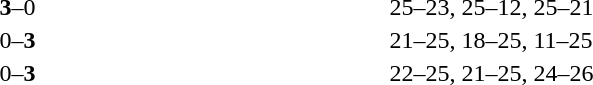<table>
<tr>
<th width=200></th>
<th width=80></th>
<th width=200></th>
<th width=220></th>
</tr>
<tr>
<td align=right><strong></strong></td>
<td align=center><strong>3</strong>–0</td>
<td></td>
<td>25–23, 25–12, 25–21</td>
</tr>
<tr>
<td align=right></td>
<td align=center>0–<strong>3</strong></td>
<td><strong></strong></td>
<td>21–25, 18–25, 11–25</td>
</tr>
<tr>
<td align=right></td>
<td align=center>0–<strong>3</strong></td>
<td><strong></strong></td>
<td>22–25, 21–25, 24–26</td>
</tr>
</table>
